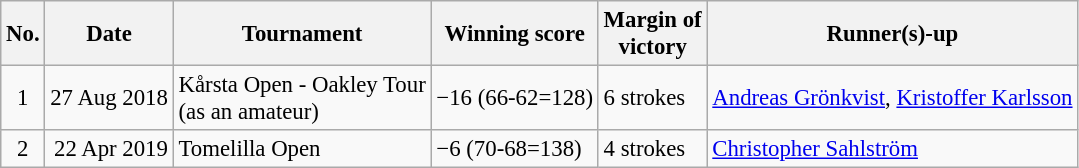<table class="wikitable" style="font-size:95%;">
<tr>
<th>No.</th>
<th>Date</th>
<th>Tournament</th>
<th>Winning score</th>
<th>Margin of<br>victory</th>
<th>Runner(s)-up</th>
</tr>
<tr>
<td align=center>1</td>
<td align=right>27 Aug 2018</td>
<td>Kårsta Open - Oakley Tour<br>(as an amateur)</td>
<td>−16 (66-62=128)</td>
<td>6 strokes</td>
<td> <a href='#'>Andreas Grönkvist</a>,  <a href='#'>Kristoffer Karlsson</a></td>
</tr>
<tr>
<td align=center>2</td>
<td align=right>22 Apr 2019</td>
<td>Tomelilla Open</td>
<td>−6 (70-68=138)</td>
<td>4 strokes</td>
<td> <a href='#'>Christopher Sahlström</a></td>
</tr>
</table>
